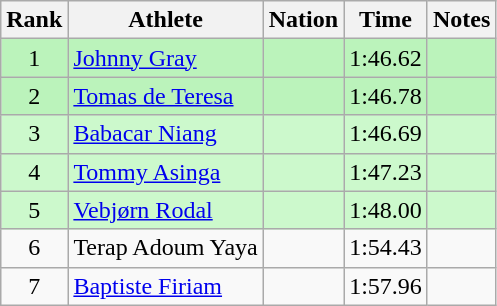<table class="wikitable sortable" style="text-align:center">
<tr>
<th>Rank</th>
<th>Athlete</th>
<th>Nation</th>
<th>Time</th>
<th>Notes</th>
</tr>
<tr style="background:#bbf3bb;">
<td>1</td>
<td align=left><a href='#'>Johnny Gray</a></td>
<td align=left></td>
<td>1:46.62</td>
<td></td>
</tr>
<tr style="background:#bbf3bb;">
<td>2</td>
<td align=left><a href='#'>Tomas de Teresa</a></td>
<td align=left></td>
<td>1:46.78</td>
<td></td>
</tr>
<tr style="background:#ccf9cc;">
<td>3</td>
<td align=left><a href='#'>Babacar Niang</a></td>
<td align=left></td>
<td>1:46.69</td>
<td></td>
</tr>
<tr style="background:#ccf9cc;">
<td>4</td>
<td align=left><a href='#'>Tommy Asinga</a></td>
<td align=left></td>
<td>1:47.23</td>
<td></td>
</tr>
<tr style="background:#ccf9cc;">
<td>5</td>
<td align=left><a href='#'>Vebjørn Rodal</a></td>
<td align=left></td>
<td>1:48.00</td>
<td></td>
</tr>
<tr>
<td>6</td>
<td align=left>Terap Adoum Yaya</td>
<td align=left></td>
<td>1:54.43</td>
<td></td>
</tr>
<tr>
<td>7</td>
<td align=left><a href='#'>Baptiste Firiam</a></td>
<td align=left></td>
<td>1:57.96</td>
<td></td>
</tr>
</table>
